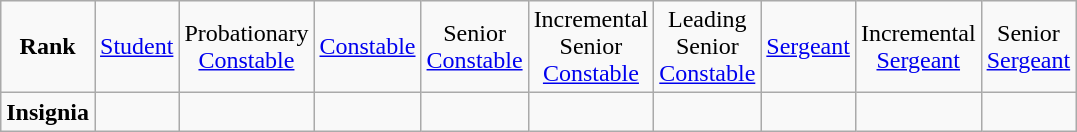<table class="wikitable" style="text-align:center">
<tr>
<td><strong>Rank</strong></td>
<td><a href='#'>Student</a></td>
<td>Probationary<br> <a href='#'>Constable</a></td>
<td><a href='#'>Constable</a></td>
<td>Senior<br> <a href='#'>Constable</a></td>
<td>Incremental<br> Senior<br><a href='#'>Constable</a></td>
<td>Leading<br> Senior<br> <a href='#'>Constable</a></td>
<td><a href='#'>Sergeant</a></td>
<td>Incremental<br><a href='#'>Sergeant</a></td>
<td>Senior<br><a href='#'>Sergeant</a></td>
</tr>
<tr>
<td><strong>Insignia</strong></td>
<td></td>
<td></td>
<td></td>
<td></td>
<td></td>
<td></td>
<td></td>
<td></td>
<td></td>
</tr>
</table>
